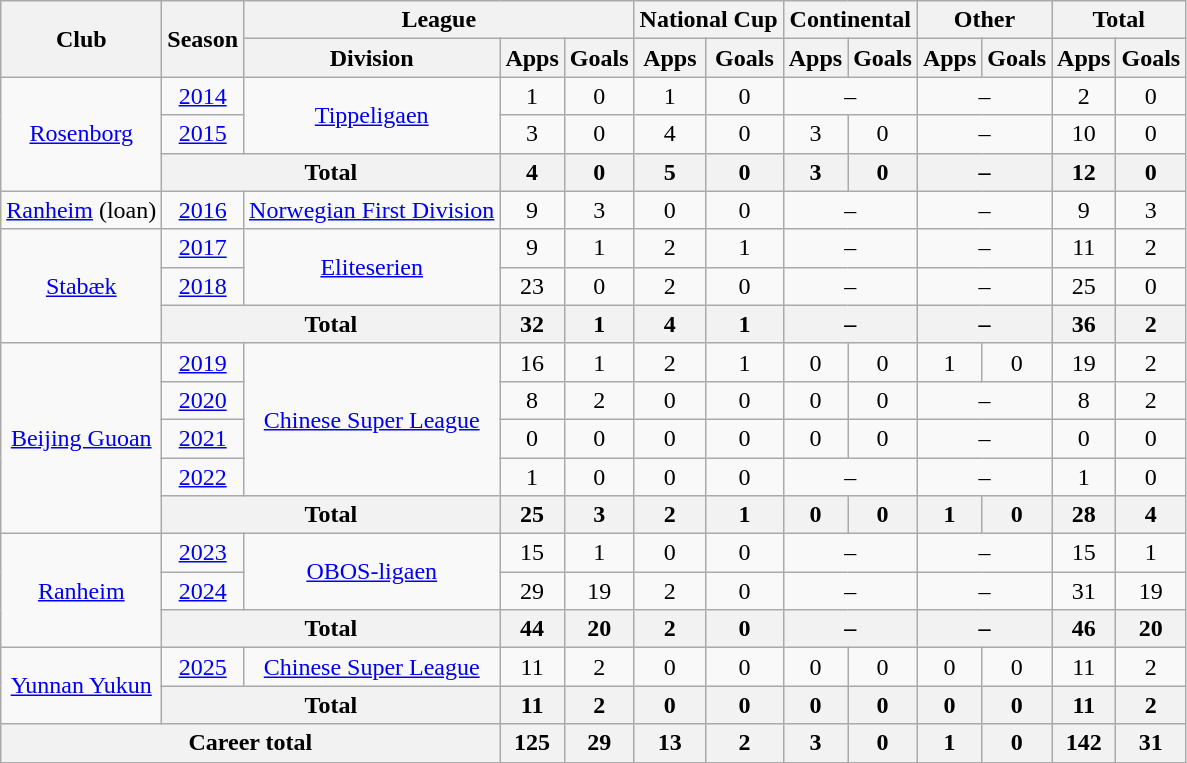<table class="wikitable" style="text-align: center">
<tr>
<th rowspan="2">Club</th>
<th rowspan="2">Season</th>
<th colspan="3">League</th>
<th colspan="2">National Cup</th>
<th colspan="2">Continental</th>
<th colspan="2">Other</th>
<th colspan="2">Total</th>
</tr>
<tr>
<th>Division</th>
<th>Apps</th>
<th>Goals</th>
<th>Apps</th>
<th>Goals</th>
<th>Apps</th>
<th>Goals</th>
<th>Apps</th>
<th>Goals</th>
<th>Apps</th>
<th>Goals</th>
</tr>
<tr>
<td rowspan="3"><a href='#'>Rosenborg</a></td>
<td><a href='#'>2014</a></td>
<td rowspan="2"><a href='#'>Tippeligaen</a></td>
<td>1</td>
<td>0</td>
<td>1</td>
<td>0</td>
<td colspan="2">–</td>
<td colspan="2">–</td>
<td>2</td>
<td>0</td>
</tr>
<tr>
<td><a href='#'>2015</a></td>
<td>3</td>
<td>0</td>
<td>4</td>
<td>0</td>
<td>3</td>
<td>0</td>
<td colspan="2">–</td>
<td>10</td>
<td>0</td>
</tr>
<tr>
<th colspan="2">Total</th>
<th>4</th>
<th>0</th>
<th>5</th>
<th>0</th>
<th>3</th>
<th>0</th>
<th colspan="2">–</th>
<th>12</th>
<th>0</th>
</tr>
<tr>
<td><a href='#'>Ranheim</a> (loan)</td>
<td><a href='#'>2016</a></td>
<td><a href='#'>Norwegian First Division</a></td>
<td>9</td>
<td>3</td>
<td>0</td>
<td>0</td>
<td colspan="2">–</td>
<td colspan="2">–</td>
<td>9</td>
<td>3</td>
</tr>
<tr>
<td rowspan="3"><a href='#'>Stabæk</a></td>
<td><a href='#'>2017</a></td>
<td rowspan="2"><a href='#'>Eliteserien</a></td>
<td>9</td>
<td>1</td>
<td>2</td>
<td>1</td>
<td colspan="2">–</td>
<td colspan="2">–</td>
<td>11</td>
<td>2</td>
</tr>
<tr>
<td><a href='#'>2018</a></td>
<td>23</td>
<td>0</td>
<td>2</td>
<td>0</td>
<td colspan="2">–</td>
<td colspan="2">–</td>
<td>25</td>
<td>0</td>
</tr>
<tr>
<th colspan="2">Total</th>
<th>32</th>
<th>1</th>
<th>4</th>
<th>1</th>
<th colspan="2">–</th>
<th colspan="2">–</th>
<th>36</th>
<th>2</th>
</tr>
<tr>
<td rowspan="5"><a href='#'>Beijing Guoan</a></td>
<td><a href='#'>2019</a></td>
<td rowspan="4"><a href='#'>Chinese Super League</a></td>
<td>16</td>
<td>1</td>
<td>2</td>
<td>1</td>
<td>0</td>
<td>0</td>
<td>1</td>
<td>0</td>
<td>19</td>
<td>2</td>
</tr>
<tr>
<td><a href='#'>2020</a></td>
<td>8</td>
<td>2</td>
<td>0</td>
<td>0</td>
<td>0</td>
<td>0</td>
<td colspan="2">–</td>
<td>8</td>
<td>2</td>
</tr>
<tr>
<td><a href='#'>2021</a></td>
<td>0</td>
<td>0</td>
<td>0</td>
<td>0</td>
<td>0</td>
<td>0</td>
<td colspan="2">–</td>
<td>0</td>
<td>0</td>
</tr>
<tr>
<td><a href='#'>2022</a></td>
<td>1</td>
<td>0</td>
<td>0</td>
<td>0</td>
<td colspan="2">–</td>
<td colspan="2">–</td>
<td>1</td>
<td>0</td>
</tr>
<tr>
<th colspan="2">Total</th>
<th>25</th>
<th>3</th>
<th>2</th>
<th>1</th>
<th>0</th>
<th>0</th>
<th>1</th>
<th>0</th>
<th>28</th>
<th>4</th>
</tr>
<tr>
<td rowspan="3"><a href='#'>Ranheim</a></td>
<td><a href='#'>2023</a></td>
<td rowspan="2"><a href='#'>OBOS-ligaen</a></td>
<td>15</td>
<td>1</td>
<td>0</td>
<td>0</td>
<td colspan="2">–</td>
<td colspan="2">–</td>
<td>15</td>
<td>1</td>
</tr>
<tr>
<td><a href='#'>2024</a></td>
<td>29</td>
<td>19</td>
<td>2</td>
<td>0</td>
<td colspan="2">–</td>
<td colspan="2">–</td>
<td>31</td>
<td>19</td>
</tr>
<tr>
<th colspan="2">Total</th>
<th>44</th>
<th>20</th>
<th>2</th>
<th>0</th>
<th colspan="2">–</th>
<th colspan="2">–</th>
<th>46</th>
<th>20</th>
</tr>
<tr>
<td rowspan="2"><a href='#'>Yunnan Yukun</a></td>
<td><a href='#'>2025</a></td>
<td rowspan="1"><a href='#'>Chinese Super League</a></td>
<td>11</td>
<td>2</td>
<td>0</td>
<td>0</td>
<td>0</td>
<td>0</td>
<td>0</td>
<td>0</td>
<td>11</td>
<td>2</td>
</tr>
<tr>
<th colspan="2">Total</th>
<th>11</th>
<th>2</th>
<th>0</th>
<th>0</th>
<th>0</th>
<th>0</th>
<th>0</th>
<th>0</th>
<th>11</th>
<th>2</th>
</tr>
<tr>
<th colspan="3">Career total</th>
<th>125</th>
<th>29</th>
<th>13</th>
<th>2</th>
<th>3</th>
<th>0</th>
<th>1</th>
<th>0</th>
<th>142</th>
<th>31</th>
</tr>
</table>
